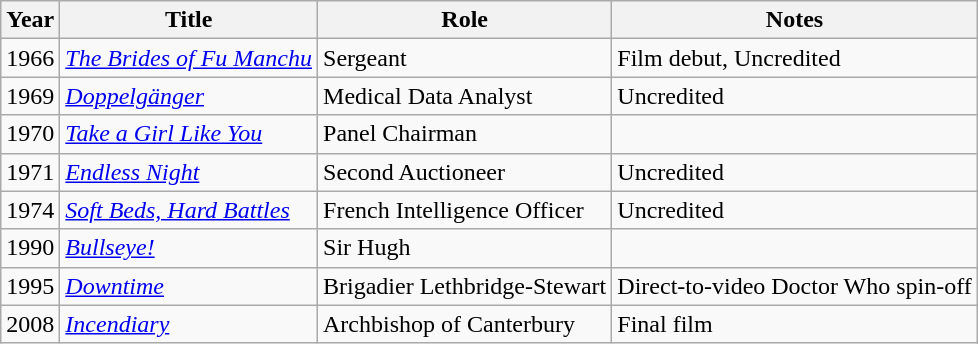<table class="wikitable">
<tr>
<th>Year</th>
<th>Title</th>
<th>Role</th>
<th>Notes</th>
</tr>
<tr>
<td>1966</td>
<td><em><a href='#'>The Brides of Fu Manchu</a></em></td>
<td>Sergeant</td>
<td>Film debut, Uncredited</td>
</tr>
<tr>
<td>1969</td>
<td><em><a href='#'>Doppelgänger</a></em></td>
<td>Medical Data Analyst</td>
<td>Uncredited</td>
</tr>
<tr>
<td>1970</td>
<td><em><a href='#'>Take a Girl Like You</a></em></td>
<td>Panel Chairman</td>
<td></td>
</tr>
<tr>
<td>1971</td>
<td><em><a href='#'>Endless Night</a></em></td>
<td>Second Auctioneer</td>
<td>Uncredited</td>
</tr>
<tr>
<td>1974</td>
<td><em><a href='#'>Soft Beds, Hard Battles</a></em></td>
<td>French Intelligence Officer</td>
<td>Uncredited</td>
</tr>
<tr>
<td>1990</td>
<td><em><a href='#'>Bullseye!</a></em></td>
<td>Sir Hugh</td>
</tr>
<tr>
<td>1995</td>
<td><em><a href='#'>Downtime</a></em></td>
<td>Brigadier Lethbridge-Stewart</td>
<td>Direct-to-video Doctor Who spin-off</td>
</tr>
<tr>
<td>2008</td>
<td><em><a href='#'>Incendiary</a></em></td>
<td>Archbishop of Canterbury</td>
<td>Final film</td>
</tr>
</table>
